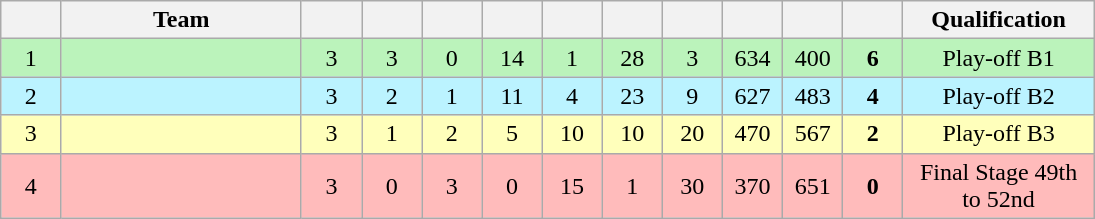<table class=wikitable style="text-align:center" width=730>
<tr>
<th width=5.5%></th>
<th width=22%>Team</th>
<th width=5.5%></th>
<th width=5.5%></th>
<th width=5.5%></th>
<th width=5.5%></th>
<th width=5.5%></th>
<th width=5.5%></th>
<th width=5.5%></th>
<th width=5.5%></th>
<th width=5.5%></th>
<th width=5.5%></th>
<th width=18%>Qualification</th>
</tr>
<tr bgcolor=#bbf3bb>
<td>1</td>
<td style="text-align:left"></td>
<td>3</td>
<td>3</td>
<td>0</td>
<td>14</td>
<td>1</td>
<td>28</td>
<td>3</td>
<td>634</td>
<td>400</td>
<td><strong>6</strong></td>
<td>Play-off B1</td>
</tr>
<tr bgcolor=#bbf3ff>
<td>2</td>
<td style="text-align:left"></td>
<td>3</td>
<td>2</td>
<td>1</td>
<td>11</td>
<td>4</td>
<td>23</td>
<td>9</td>
<td>627</td>
<td>483</td>
<td><strong>4</strong></td>
<td>Play-off B2</td>
</tr>
<tr bgcolor=#ffffbb>
<td>3</td>
<td style="text-align:left"></td>
<td>3</td>
<td>1</td>
<td>2</td>
<td>5</td>
<td>10</td>
<td>10</td>
<td>20</td>
<td>470</td>
<td>567</td>
<td><strong>2</strong></td>
<td>Play-off B3</td>
</tr>
<tr bgcolor=#ffbbbb>
<td>4</td>
<td style="text-align:left"></td>
<td>3</td>
<td>0</td>
<td>3</td>
<td>0</td>
<td>15</td>
<td>1</td>
<td>30</td>
<td>370</td>
<td>651</td>
<td><strong>0</strong></td>
<td>Final Stage 49th to 52nd</td>
</tr>
</table>
